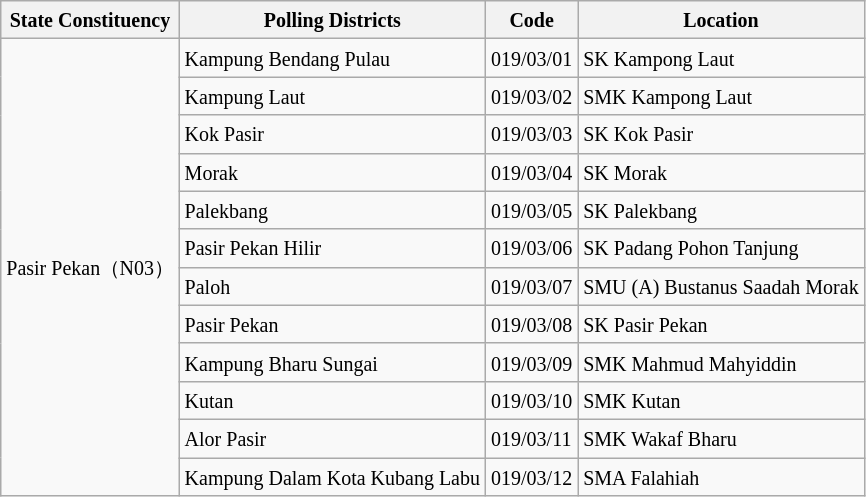<table class="wikitable sortable mw-collapsible">
<tr>
<th><small>State Constituency</small></th>
<th><small>Polling Districts</small></th>
<th><small>Code</small></th>
<th><small>Location</small></th>
</tr>
<tr>
<td rowspan="12"><small>Pasir Pekan（N03）</small></td>
<td><small>Kampung Bendang Pulau</small></td>
<td><small>019/03/01</small></td>
<td><small>SK Kampong Laut</small></td>
</tr>
<tr>
<td><small>Kampung Laut</small></td>
<td><small>019/03/02</small></td>
<td><small>SMK Kampong Laut</small></td>
</tr>
<tr>
<td><small>Kok Pasir</small></td>
<td><small>019/03/03</small></td>
<td><small>SK Kok Pasir</small></td>
</tr>
<tr>
<td><small>Morak</small></td>
<td><small>019/03/04</small></td>
<td><small>SK Morak</small></td>
</tr>
<tr>
<td><small>Palekbang</small></td>
<td><small>019/03/05</small></td>
<td><small>SK Palekbang</small></td>
</tr>
<tr>
<td><small>Pasir Pekan Hilir</small></td>
<td><small>019/03/06</small></td>
<td><small>SK Padang Pohon Tanjung</small></td>
</tr>
<tr>
<td><small>Paloh</small></td>
<td><small>019/03/07</small></td>
<td><small>SMU (A) Bustanus Saadah Morak</small></td>
</tr>
<tr>
<td><small>Pasir Pekan</small></td>
<td><small>019/03/08</small></td>
<td><small>SK Pasir Pekan</small></td>
</tr>
<tr>
<td><small>Kampung Bharu Sungai</small></td>
<td><small>019/03/09</small></td>
<td><small>SMK Mahmud Mahyiddin</small></td>
</tr>
<tr>
<td><small>Kutan</small></td>
<td><small>019/03/10</small></td>
<td><small>SMK Kutan</small></td>
</tr>
<tr>
<td><small>Alor Pasir</small></td>
<td><small>019/03/11</small></td>
<td><small>SMK Wakaf Bharu</small></td>
</tr>
<tr>
<td><small>Kampung Dalam Kota Kubang Labu</small></td>
<td><small>019/03/12</small></td>
<td><small>SMA Falahiah</small></td>
</tr>
</table>
